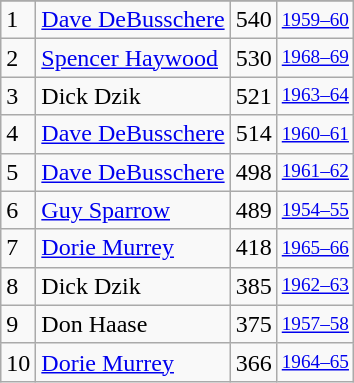<table class="wikitable">
<tr>
</tr>
<tr>
<td>1</td>
<td><a href='#'>Dave DeBusschere</a></td>
<td>540</td>
<td style="font-size:80%;"><a href='#'>1959–60</a></td>
</tr>
<tr>
<td>2</td>
<td><a href='#'>Spencer Haywood</a></td>
<td>530</td>
<td style="font-size:80%;"><a href='#'>1968–69</a></td>
</tr>
<tr>
<td>3</td>
<td>Dick Dzik</td>
<td>521</td>
<td style="font-size:80%;"><a href='#'>1963–64</a></td>
</tr>
<tr>
<td>4</td>
<td><a href='#'>Dave DeBusschere</a></td>
<td>514</td>
<td style="font-size:80%;"><a href='#'>1960–61</a></td>
</tr>
<tr>
<td>5</td>
<td><a href='#'>Dave DeBusschere</a></td>
<td>498</td>
<td style="font-size:80%;"><a href='#'>1961–62</a></td>
</tr>
<tr>
<td>6</td>
<td><a href='#'>Guy Sparrow</a></td>
<td>489</td>
<td style="font-size:80%;"><a href='#'>1954–55</a></td>
</tr>
<tr>
<td>7</td>
<td><a href='#'>Dorie Murrey</a></td>
<td>418</td>
<td style="font-size:80%;"><a href='#'>1965–66</a></td>
</tr>
<tr>
<td>8</td>
<td>Dick Dzik</td>
<td>385</td>
<td style="font-size:80%;"><a href='#'>1962–63</a></td>
</tr>
<tr>
<td>9</td>
<td>Don Haase</td>
<td>375</td>
<td style="font-size:80%;"><a href='#'>1957–58</a></td>
</tr>
<tr>
<td>10</td>
<td><a href='#'>Dorie Murrey</a></td>
<td>366</td>
<td style="font-size:80%;"><a href='#'>1964–65</a></td>
</tr>
</table>
